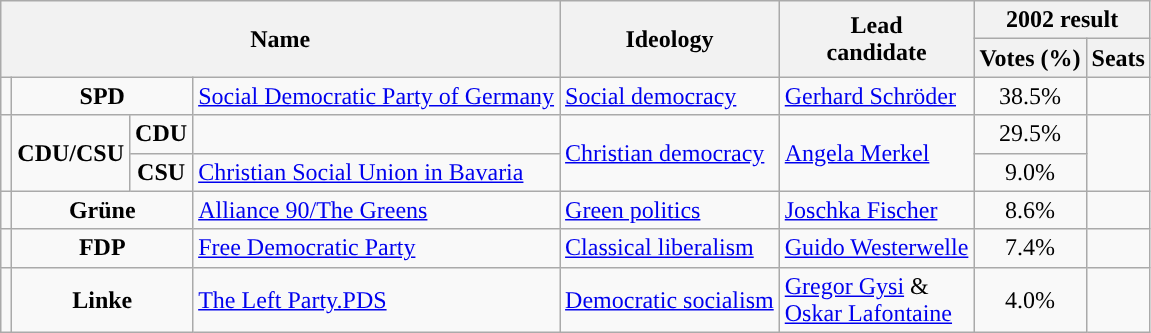<table class="wikitable">
<tr>
<th rowspan="2" colspan="4">Name</th>
<th rowspan="2">Ideology</th>
<th rowspan="2">Lead<br>candidate</th>
<th colspan="2">2002 result</th>
</tr>
<tr>
<th>Votes (%)</th>
<th>Seats</th>
</tr>
<tr>
<td style="background:"></td>
<td colspan="2" style="text-align:center;"><strong>SPD</strong></td>
<td><a href='#'>Social Democratic Party of Germany</a><br></td>
<td><a href='#'>Social democracy</a></td>
<td><a href='#'>Gerhard Schröder</a></td>
<td style="text-align:center;">38.5%</td>
<td></td>
</tr>
<tr>
<td rowspan="2" style="background:"></td>
<td rowspan="2" style="text-align:center;"><strong>CDU/CSU</strong></td>
<td style="text-align:center;"><strong>CDU</strong></td>
<td></td>
<td rowspan="2"><a href='#'>Christian democracy</a></td>
<td rowspan="2"><a href='#'>Angela Merkel</a></td>
<td style="text-align:center;">29.5%</td>
<td rowspan="2"></td>
</tr>
<tr>
<td style="text-align:center;"><strong>CSU</strong></td>
<td><a href='#'>Christian Social Union in Bavaria</a><br></td>
<td style="text-align:center;">9.0%</td>
</tr>
<tr>
<td style="background:"></td>
<td colspan="2" style="text-align:center;"><strong>Grüne</strong></td>
<td><a href='#'>Alliance 90/The Greens</a><br></td>
<td><a href='#'>Green politics</a></td>
<td><a href='#'>Joschka Fischer</a></td>
<td style="text-align:center;">8.6%</td>
<td></td>
</tr>
<tr>
<td style="background:"></td>
<td colspan="2" style="text-align:center;"><strong>FDP</strong></td>
<td><a href='#'>Free Democratic Party</a><br></td>
<td><a href='#'>Classical liberalism</a></td>
<td><a href='#'>Guido Westerwelle</a></td>
<td style="text-align:center;">7.4%</td>
<td></td>
</tr>
<tr>
<td style="background:"></td>
<td colspan="2" style="text-align:center;"><strong>Linke</strong></td>
<td><a href='#'>The Left Party.PDS</a><br></td>
<td><a href='#'>Democratic socialism</a></td>
<td><a href='#'>Gregor Gysi</a> &<br><a href='#'>Oskar Lafontaine</a></td>
<td style="text-align:center;">4.0%</td>
<td></td>
</tr>
</table>
